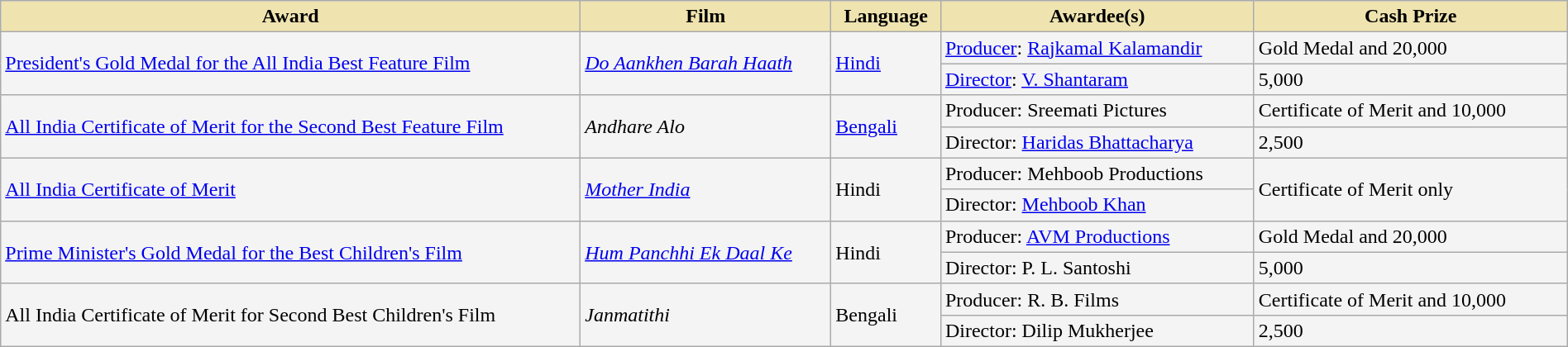<table class="wikitable sortable" style="width:100%">
<tr>
<th style="background-color:#EFE4B0;width:37%;">Award</th>
<th style="background-color:#EFE4B0;width:16%;">Film</th>
<th style="background-color:#EFE4B0;width:7%;">Language</th>
<th style="background-color:#EFE4B0;width:20%;">Awardee(s)</th>
<th style="background-color:#EFE4B0;width:20%;">Cash Prize</th>
</tr>
<tr style="background-color:#F4F4F4">
<td rowspan="2"><a href='#'>President's Gold Medal for the All India Best Feature Film</a></td>
<td rowspan="2"><em><a href='#'>Do Aankhen Barah Haath</a></em></td>
<td rowspan="2"><a href='#'>Hindi</a></td>
<td><a href='#'>Producer</a>: <a href='#'>Rajkamal Kalamandir</a></td>
<td>Gold Medal and 20,000</td>
</tr>
<tr style="background-color:#F4F4F4">
<td><a href='#'>Director</a>: <a href='#'>V. Shantaram</a></td>
<td>5,000</td>
</tr>
<tr style="background-color:#F4F4F4">
<td rowspan="2"><a href='#'>All India Certificate of Merit for the Second Best Feature Film</a></td>
<td rowspan="2"><em>Andhare Alo</em></td>
<td rowspan="2"><a href='#'>Bengali</a></td>
<td>Producer: Sreemati Pictures</td>
<td>Certificate of Merit and 10,000</td>
</tr>
<tr style="background-color:#F4F4F4">
<td>Director: <a href='#'>Haridas Bhattacharya</a></td>
<td>2,500</td>
</tr>
<tr style="background-color:#F4F4F4">
<td rowspan="2"><a href='#'>All India Certificate of Merit</a></td>
<td rowspan="2"><em><a href='#'>Mother India</a></em></td>
<td rowspan="2">Hindi</td>
<td>Producer: Mehboob Productions</td>
<td rowspan="2">Certificate of Merit only</td>
</tr>
<tr style="background-color:#F4F4F4">
<td>Director: <a href='#'>Mehboob Khan</a></td>
</tr>
<tr style="background-color:#F4F4F4">
<td rowspan="2"><a href='#'>Prime Minister's Gold Medal for the Best Children's Film</a></td>
<td rowspan="2"><em><a href='#'>Hum Panchhi Ek Daal Ke</a></em></td>
<td rowspan="2">Hindi</td>
<td>Producer: <a href='#'>AVM Productions</a></td>
<td>Gold Medal and 20,000</td>
</tr>
<tr style="background-color:#F4F4F4">
<td>Director: P. L. Santoshi</td>
<td>5,000</td>
</tr>
<tr style="background-color:#F4F4F4">
<td rowspan="2">All India Certificate of Merit for Second Best Children's Film</td>
<td rowspan="2"><em>Janmatithi</em></td>
<td rowspan="2">Bengali</td>
<td>Producer: R. B. Films</td>
<td>Certificate of Merit and 10,000</td>
</tr>
<tr style="background-color:#F4F4F4">
<td>Director: Dilip Mukherjee</td>
<td>2,500</td>
</tr>
</table>
